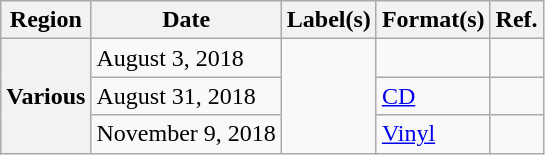<table class="wikitable plainrowheaders">
<tr>
<th scope="col">Region</th>
<th scope="col">Date</th>
<th scope="col">Label(s)</th>
<th scope="col">Format(s)</th>
<th scope="col">Ref.</th>
</tr>
<tr>
<th scope="row" rowspan="3">Various</th>
<td>August 3, 2018</td>
<td rowspan="3"></td>
<td></td>
<td></td>
</tr>
<tr>
<td>August 31, 2018</td>
<td><a href='#'>CD</a></td>
<td></td>
</tr>
<tr>
<td>November 9, 2018</td>
<td><a href='#'>Vinyl</a></td>
<td></td>
</tr>
</table>
